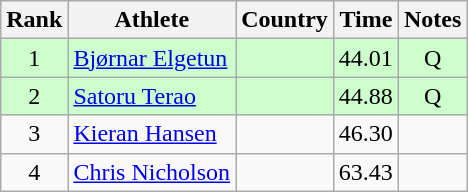<table class="wikitable" style="text-align:center">
<tr>
<th>Rank</th>
<th>Athlete</th>
<th>Country</th>
<th>Time</th>
<th>Notes</th>
</tr>
<tr bgcolor=ccffcc>
<td>1</td>
<td align=left><a href='#'>Bjørnar Elgetun</a></td>
<td align=left></td>
<td>44.01</td>
<td>Q </td>
</tr>
<tr bgcolor=ccffcc>
<td>2</td>
<td align=left><a href='#'>Satoru Terao</a></td>
<td align=left></td>
<td>44.88</td>
<td>Q</td>
</tr>
<tr>
<td>3</td>
<td align=left><a href='#'>Kieran Hansen</a></td>
<td align=left></td>
<td>46.30</td>
<td></td>
</tr>
<tr>
<td>4</td>
<td align=left><a href='#'>Chris Nicholson</a></td>
<td align=left></td>
<td>63.43</td>
<td></td>
</tr>
</table>
